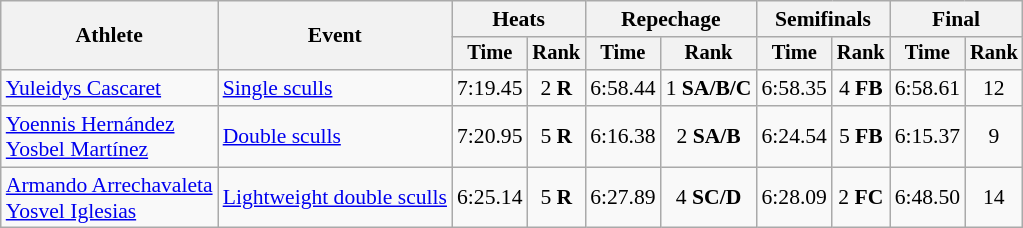<table class="wikitable" style="font-size:90%;">
<tr>
<th rowspan="2">Athlete</th>
<th rowspan="2">Event</th>
<th colspan="2">Heats</th>
<th colspan="2">Repechage</th>
<th colspan="2">Semifinals</th>
<th colspan="2">Final</th>
</tr>
<tr style="font-size:95%">
<th>Time</th>
<th>Rank</th>
<th>Time</th>
<th>Rank</th>
<th>Time</th>
<th>Rank</th>
<th>Time</th>
<th>Rank</th>
</tr>
<tr align=center>
<td align=left><a href='#'>Yuleidys Cascaret</a></td>
<td align=left><a href='#'>Single sculls</a></td>
<td>7:19.45</td>
<td>2 <strong>R</strong></td>
<td>6:58.44</td>
<td>1 <strong>SA/B/C</strong></td>
<td>6:58.35</td>
<td>4 <strong>FB</strong></td>
<td>6:58.61</td>
<td>12</td>
</tr>
<tr align=center>
<td align=left><a href='#'>Yoennis Hernández</a><br><a href='#'>Yosbel Martínez</a></td>
<td align=left><a href='#'>Double sculls</a></td>
<td>7:20.95</td>
<td>5 <strong>R</strong></td>
<td>6:16.38</td>
<td>2 <strong>SA/B</strong></td>
<td>6:24.54</td>
<td>5 <strong>FB</strong></td>
<td>6:15.37</td>
<td>9</td>
</tr>
<tr align=center>
<td align=left><a href='#'>Armando Arrechavaleta</a><br><a href='#'>Yosvel Iglesias</a></td>
<td align=left><a href='#'>Lightweight double sculls</a></td>
<td>6:25.14</td>
<td>5 <strong>R</strong></td>
<td>6:27.89</td>
<td>4 <strong>SC/D</strong></td>
<td>6:28.09</td>
<td>2 <strong>FC</strong></td>
<td>6:48.50</td>
<td>14</td>
</tr>
</table>
